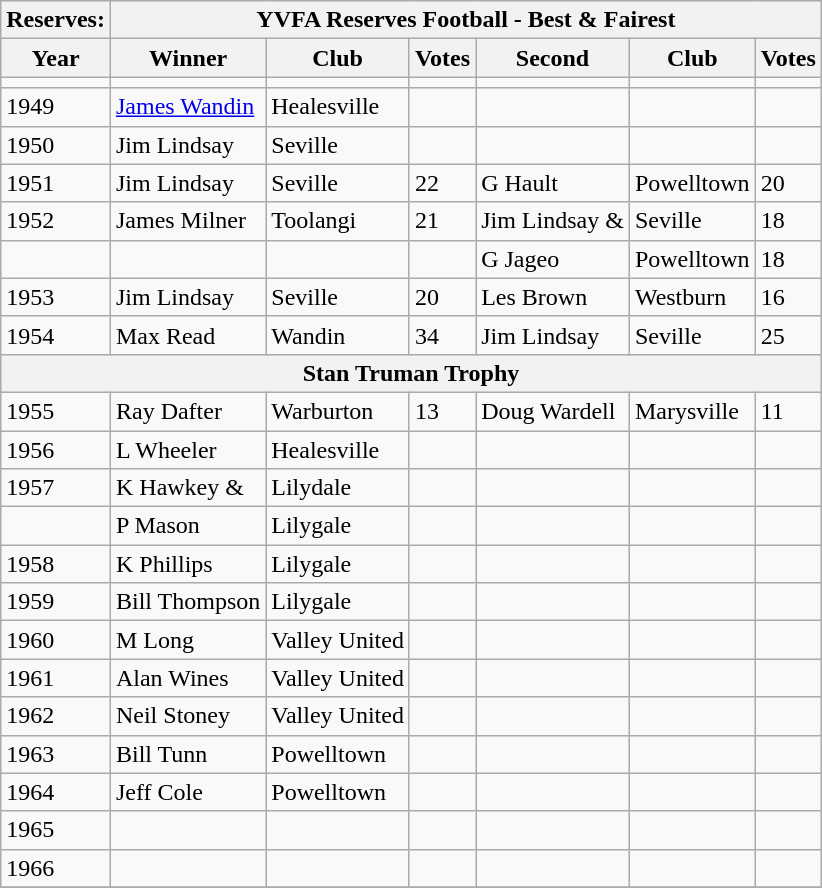<table class="wikitable collapsible collapsed">
<tr>
<th>Reserves:</th>
<th colspan=9>YVFA Reserves Football - Best & Fairest</th>
</tr>
<tr>
<th>Year</th>
<th>Winner</th>
<th>Club</th>
<th>Votes</th>
<th>Second</th>
<th>Club</th>
<th>Votes</th>
</tr>
<tr>
<td></td>
<td></td>
<td></td>
<td></td>
<td></td>
<td></td>
<td></td>
</tr>
<tr>
<td>1949</td>
<td><a href='#'>James Wandin</a></td>
<td>Healesville</td>
<td></td>
<td></td>
<td></td>
<td></td>
</tr>
<tr>
<td>1950</td>
<td>Jim Lindsay</td>
<td>Seville</td>
<td></td>
<td></td>
<td></td>
<td></td>
</tr>
<tr>
<td>1951</td>
<td>Jim Lindsay</td>
<td>Seville</td>
<td>22</td>
<td>G Hault</td>
<td>Powelltown</td>
<td>20</td>
</tr>
<tr>
<td>1952</td>
<td>James Milner</td>
<td>Toolangi</td>
<td>21</td>
<td>Jim Lindsay &</td>
<td>Seville</td>
<td>18</td>
</tr>
<tr>
<td></td>
<td></td>
<td></td>
<td></td>
<td>G Jageo</td>
<td>Powelltown</td>
<td>18</td>
</tr>
<tr>
<td>1953</td>
<td>Jim Lindsay</td>
<td>Seville</td>
<td>20</td>
<td>Les Brown</td>
<td>Westburn</td>
<td>16</td>
</tr>
<tr>
<td>1954</td>
<td>Max Read</td>
<td>Wandin</td>
<td>34</td>
<td>Jim Lindsay</td>
<td>Seville</td>
<td>25</td>
</tr>
<tr>
<th colspan=9>Stan Truman Trophy</th>
</tr>
<tr>
<td>1955</td>
<td>Ray Dafter</td>
<td>Warburton</td>
<td>13</td>
<td>Doug Wardell</td>
<td>Marysville</td>
<td>11</td>
</tr>
<tr>
<td>1956</td>
<td>L Wheeler</td>
<td>Healesville</td>
<td></td>
<td></td>
<td></td>
<td></td>
</tr>
<tr>
<td>1957</td>
<td>K Hawkey &</td>
<td>Lilydale</td>
<td></td>
<td></td>
<td></td>
<td></td>
</tr>
<tr>
<td></td>
<td>P Mason</td>
<td>Lilygale</td>
<td></td>
<td></td>
<td></td>
<td></td>
</tr>
<tr>
<td>1958</td>
<td>K Phillips</td>
<td>Lilygale</td>
<td></td>
<td></td>
<td></td>
<td></td>
</tr>
<tr>
<td>1959</td>
<td>Bill Thompson</td>
<td>Lilygale</td>
<td></td>
<td></td>
<td></td>
<td></td>
</tr>
<tr>
<td>1960</td>
<td>M Long</td>
<td>Valley United</td>
<td></td>
<td></td>
<td></td>
<td></td>
</tr>
<tr>
<td>1961</td>
<td>Alan Wines</td>
<td>Valley United</td>
<td></td>
<td></td>
<td></td>
<td></td>
</tr>
<tr>
<td>1962</td>
<td>Neil Stoney</td>
<td>Valley United</td>
<td></td>
<td></td>
<td></td>
<td></td>
</tr>
<tr>
<td>1963</td>
<td>Bill Tunn</td>
<td>Powelltown</td>
<td></td>
<td></td>
<td></td>
<td></td>
</tr>
<tr>
<td>1964</td>
<td>Jeff Cole</td>
<td>Powelltown</td>
<td></td>
<td></td>
<td></td>
<td></td>
</tr>
<tr>
<td>1965</td>
<td></td>
<td></td>
<td></td>
<td></td>
<td></td>
<td></td>
</tr>
<tr>
<td>1966</td>
<td></td>
<td></td>
<td></td>
<td></td>
<td></td>
<td></td>
</tr>
<tr>
</tr>
</table>
